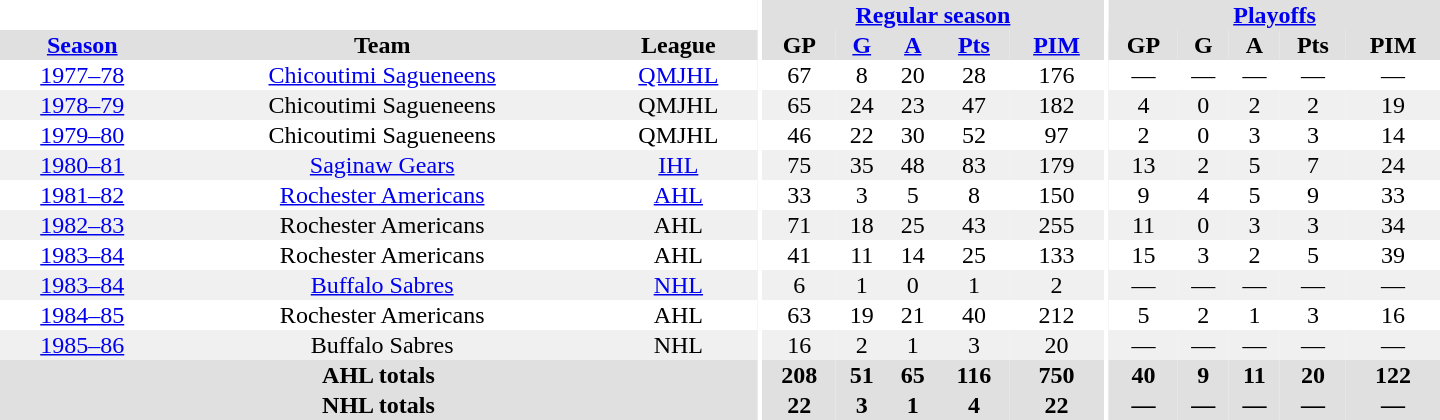<table border="0" cellpadding="1" cellspacing="0" style="text-align:center; width:60em">
<tr bgcolor="#e0e0e0">
<th colspan="3" bgcolor="#ffffff"></th>
<th rowspan="100" bgcolor="#ffffff"></th>
<th colspan="5"><a href='#'>Regular season</a></th>
<th rowspan="100" bgcolor="#ffffff"></th>
<th colspan="5"><a href='#'>Playoffs</a></th>
</tr>
<tr bgcolor="#e0e0e0">
<th><a href='#'>Season</a></th>
<th>Team</th>
<th>League</th>
<th>GP</th>
<th><a href='#'>G</a></th>
<th><a href='#'>A</a></th>
<th><a href='#'>Pts</a></th>
<th><a href='#'>PIM</a></th>
<th>GP</th>
<th>G</th>
<th>A</th>
<th>Pts</th>
<th>PIM</th>
</tr>
<tr>
<td><a href='#'>1977–78</a></td>
<td><a href='#'>Chicoutimi Sagueneens</a></td>
<td><a href='#'>QMJHL</a></td>
<td>67</td>
<td>8</td>
<td>20</td>
<td>28</td>
<td>176</td>
<td>—</td>
<td>—</td>
<td>—</td>
<td>—</td>
<td>—</td>
</tr>
<tr bgcolor="#f0f0f0">
<td><a href='#'>1978–79</a></td>
<td>Chicoutimi Sagueneens</td>
<td>QMJHL</td>
<td>65</td>
<td>24</td>
<td>23</td>
<td>47</td>
<td>182</td>
<td>4</td>
<td>0</td>
<td>2</td>
<td>2</td>
<td>19</td>
</tr>
<tr>
<td><a href='#'>1979–80</a></td>
<td>Chicoutimi Sagueneens</td>
<td>QMJHL</td>
<td>46</td>
<td>22</td>
<td>30</td>
<td>52</td>
<td>97</td>
<td>2</td>
<td>0</td>
<td>3</td>
<td>3</td>
<td>14</td>
</tr>
<tr bgcolor="#f0f0f0">
<td><a href='#'>1980–81</a></td>
<td><a href='#'>Saginaw Gears</a></td>
<td><a href='#'>IHL</a></td>
<td>75</td>
<td>35</td>
<td>48</td>
<td>83</td>
<td>179</td>
<td>13</td>
<td>2</td>
<td>5</td>
<td>7</td>
<td>24</td>
</tr>
<tr>
<td><a href='#'>1981–82</a></td>
<td><a href='#'>Rochester Americans</a></td>
<td><a href='#'>AHL</a></td>
<td>33</td>
<td>3</td>
<td>5</td>
<td>8</td>
<td>150</td>
<td>9</td>
<td>4</td>
<td>5</td>
<td>9</td>
<td>33</td>
</tr>
<tr bgcolor="#f0f0f0">
<td><a href='#'>1982–83</a></td>
<td>Rochester Americans</td>
<td>AHL</td>
<td>71</td>
<td>18</td>
<td>25</td>
<td>43</td>
<td>255</td>
<td>11</td>
<td>0</td>
<td>3</td>
<td>3</td>
<td>34</td>
</tr>
<tr>
<td><a href='#'>1983–84</a></td>
<td>Rochester Americans</td>
<td>AHL</td>
<td>41</td>
<td>11</td>
<td>14</td>
<td>25</td>
<td>133</td>
<td>15</td>
<td>3</td>
<td>2</td>
<td>5</td>
<td>39</td>
</tr>
<tr bgcolor="#f0f0f0">
<td><a href='#'>1983–84</a></td>
<td><a href='#'>Buffalo Sabres</a></td>
<td><a href='#'>NHL</a></td>
<td>6</td>
<td>1</td>
<td>0</td>
<td>1</td>
<td>2</td>
<td>—</td>
<td>—</td>
<td>—</td>
<td>—</td>
<td>—</td>
</tr>
<tr>
<td><a href='#'>1984–85</a></td>
<td>Rochester Americans</td>
<td>AHL</td>
<td>63</td>
<td>19</td>
<td>21</td>
<td>40</td>
<td>212</td>
<td>5</td>
<td>2</td>
<td>1</td>
<td>3</td>
<td>16</td>
</tr>
<tr bgcolor="#f0f0f0">
<td><a href='#'>1985–86</a></td>
<td>Buffalo Sabres</td>
<td>NHL</td>
<td>16</td>
<td>2</td>
<td>1</td>
<td>3</td>
<td>20</td>
<td>—</td>
<td>—</td>
<td>—</td>
<td>—</td>
<td>—</td>
</tr>
<tr bgcolor="#e0e0e0">
<th colspan="3">AHL totals</th>
<th>208</th>
<th>51</th>
<th>65</th>
<th>116</th>
<th>750</th>
<th>40</th>
<th>9</th>
<th>11</th>
<th>20</th>
<th>122</th>
</tr>
<tr bgcolor="#e0e0e0">
<th colspan="3">NHL totals</th>
<th>22</th>
<th>3</th>
<th>1</th>
<th>4</th>
<th>22</th>
<th>—</th>
<th>—</th>
<th>—</th>
<th>—</th>
<th>—</th>
</tr>
</table>
